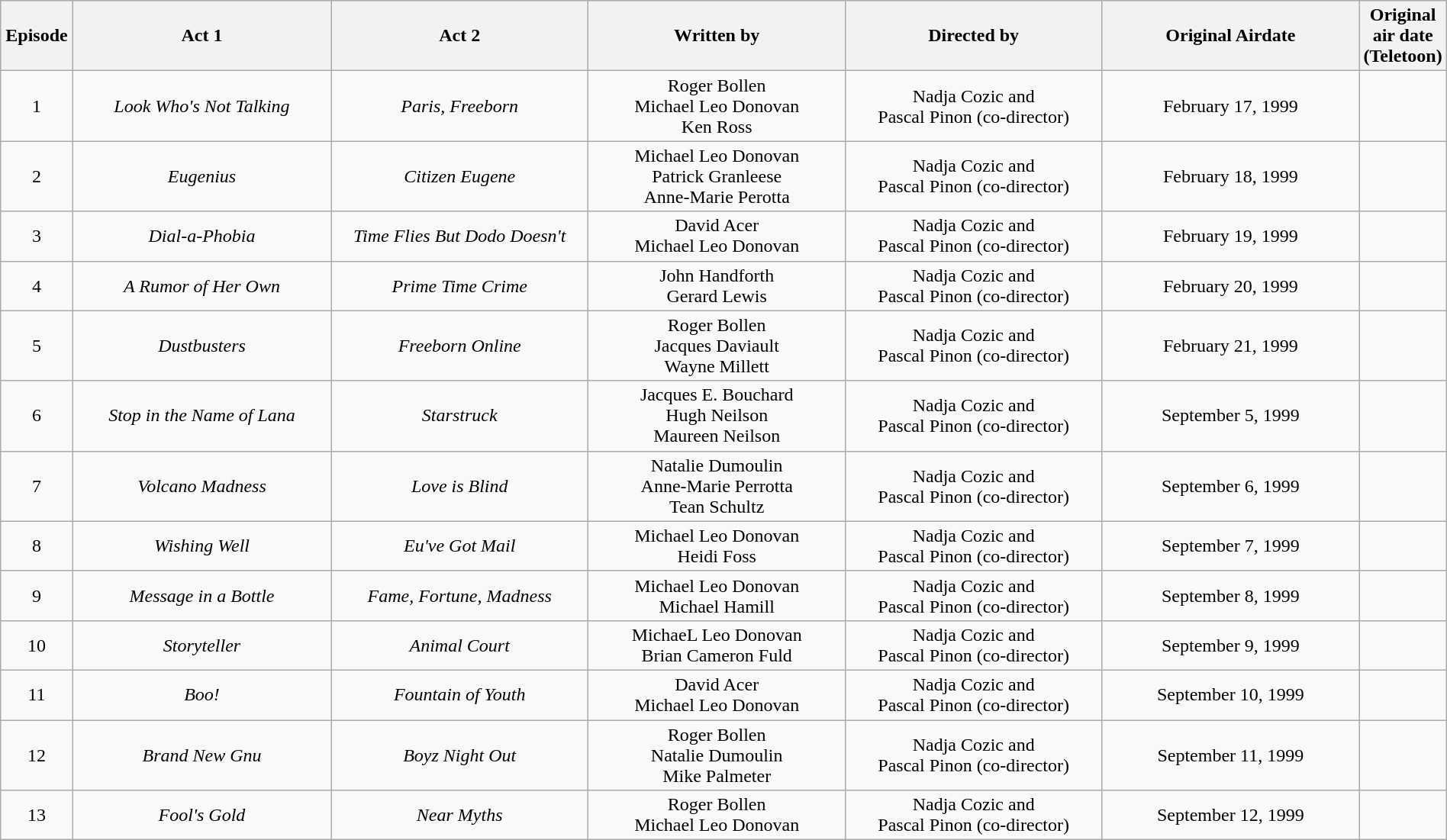<table class="wikitable" style="width:100%; text-align:center">
<tr>
<th width=5%>Episode</th>
<th width=19%>Act 1</th>
<th width=19%>Act 2</th>
<th width=19%>Written by</th>
<th width=19%>Directed by</th>
<th width=19%>Original Airdate</th>
<th width=19%>Original air date (Teletoon)</th>
</tr>
<tr>
<td>1</td>
<td><em>Look Who's Not Talking</em></td>
<td><em>Paris, Freeborn</em></td>
<td>Roger Bollen<br>Michael Leo Donovan<br>Ken Ross</td>
<td>Nadja Cozic and<br>Pascal Pinon (co-director)</td>
<td>February 17, 1999</td>
<td></td>
</tr>
<tr>
<td>2</td>
<td><em>Eugenius</em></td>
<td><em>Citizen Eugene</em></td>
<td>Michael Leo Donovan<br>Patrick Granleese<br>Anne-Marie Perotta</td>
<td>Nadja Cozic and<br>Pascal Pinon (co-director)</td>
<td>February 18, 1999</td>
<td></td>
</tr>
<tr>
<td>3</td>
<td><em>Dial-a-Phobia</em></td>
<td><em>Time Flies But Dodo Doesn't</em></td>
<td>David Acer<br>Michael Leo Donovan</td>
<td>Nadja Cozic and<br>Pascal Pinon (co-director)</td>
<td>February 19, 1999</td>
<td></td>
</tr>
<tr>
<td>4</td>
<td><em>A Rumor of Her Own</em></td>
<td><em>Prime Time Crime</em></td>
<td>John Handforth<br>Gerard Lewis</td>
<td>Nadja Cozic and<br>Pascal Pinon (co-director)</td>
<td>February 20, 1999</td>
<td></td>
</tr>
<tr>
<td>5</td>
<td><em>Dustbusters</em></td>
<td><em>Freeborn Online</em></td>
<td>Roger Bollen<br>Jacques Daviault<br>Wayne Millett</td>
<td>Nadja Cozic and<br>Pascal Pinon (co-director)</td>
<td>February 21, 1999</td>
<td></td>
</tr>
<tr>
<td>6</td>
<td><em>Stop in the Name of Lana</em></td>
<td><em>Starstruck</em></td>
<td>Jacques E. Bouchard<br>Hugh Neilson<br>Maureen Neilson</td>
<td>Nadja Cozic and<br>Pascal Pinon (co-director)</td>
<td>September 5, 1999</td>
<td></td>
</tr>
<tr>
<td>7</td>
<td><em>Volcano Madness</em></td>
<td><em>Love is Blind</em></td>
<td>Natalie Dumoulin<br>Anne-Marie Perrotta<br>Tean Schultz</td>
<td>Nadja Cozic and<br>Pascal Pinon (co-director)</td>
<td>September 6, 1999</td>
<td></td>
</tr>
<tr>
<td>8</td>
<td><em>Wishing Well</em></td>
<td><em>Eu've Got Mail</em></td>
<td>Michael Leo Donovan<br>Heidi Foss</td>
<td>Nadja Cozic and<br>Pascal Pinon (co-director)</td>
<td>September 7, 1999</td>
<td></td>
</tr>
<tr>
<td>9</td>
<td><em>Message in a Bottle</em></td>
<td><em>Fame, Fortune, Madness</em></td>
<td>Michael Leo Donovan<br>Michael Hamill</td>
<td>Nadja Cozic and<br>Pascal Pinon (co-director)</td>
<td>September 8, 1999</td>
<td></td>
</tr>
<tr>
<td>10</td>
<td><em>Storyteller</em></td>
<td><em>Animal Court</em></td>
<td>MichaeL Leo Donovan<br>Brian Cameron Fuld</td>
<td>Nadja Cozic and<br>Pascal Pinon (co-director)</td>
<td>September 9, 1999</td>
<td></td>
</tr>
<tr>
<td>11</td>
<td><em>Boo!</em></td>
<td><em>Fountain of Youth</em></td>
<td>David Acer<br>Michael Leo Donovan</td>
<td>Nadja Cozic and<br>Pascal Pinon (co-director)</td>
<td>September 10, 1999</td>
<td></td>
</tr>
<tr>
<td>12</td>
<td><em>Brand New Gnu</em></td>
<td><em>Boyz Night Out</em></td>
<td>Roger Bollen<br>Natalie Dumoulin<br>Mike Palmeter</td>
<td>Nadja Cozic and<br>Pascal Pinon (co-director)</td>
<td>September 11, 1999</td>
<td></td>
</tr>
<tr>
<td>13</td>
<td><em>Fool's Gold</em></td>
<td><em>Near Myths</em></td>
<td>Roger Bollen<br>Michael Leo Donovan</td>
<td>Nadja Cozic and<br>Pascal Pinon (co-director)</td>
<td>September 12, 1999</td>
<td></td>
</tr>
</table>
